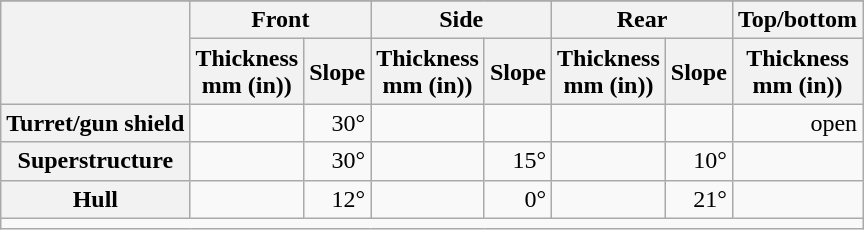<table class="wikitable" style="text-align:right;">
<tr>
</tr>
<tr>
<th rowspan=2></th>
<th colspan=2>Front</th>
<th colspan=2>Side</th>
<th colspan=2>Rear</th>
<th>Top/bottom</th>
</tr>
<tr>
<th>Thickness<br>mm (in))</th>
<th>Slope</th>
<th>Thickness<br>mm (in))</th>
<th>Slope</th>
<th>Thickness<br>mm (in))</th>
<th>Slope</th>
<th>Thickness<br>mm (in))</th>
</tr>
<tr>
<th>Turret/gun shield</th>
<td></td>
<td>30°</td>
<td></td>
<td></td>
<td></td>
<td></td>
<td>open</td>
</tr>
<tr>
<th>Superstructure</th>
<td></td>
<td>30°</td>
<td></td>
<td>15°</td>
<td></td>
<td>10°</td>
<td></td>
</tr>
<tr>
<th>Hull</th>
<td></td>
<td>12°</td>
<td></td>
<td>0°</td>
<td></td>
<td>21°</td>
<td></td>
</tr>
<tr>
<td colspan=8><small></small></td>
</tr>
</table>
